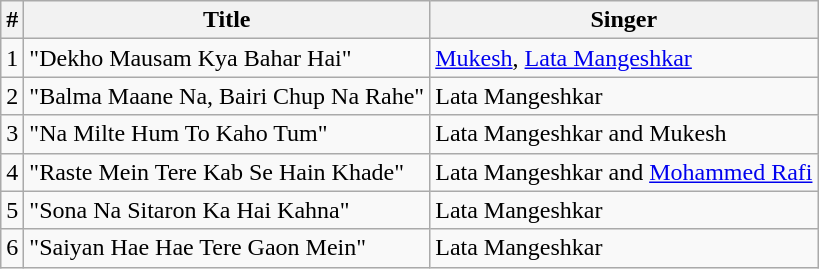<table class="wikitable">
<tr>
<th>#</th>
<th>Title</th>
<th>Singer</th>
</tr>
<tr>
<td>1</td>
<td>"Dekho Mausam Kya Bahar Hai"</td>
<td><a href='#'>Mukesh</a>, <a href='#'>Lata Mangeshkar</a></td>
</tr>
<tr>
<td>2</td>
<td>"Balma Maane Na, Bairi Chup Na Rahe"</td>
<td>Lata Mangeshkar</td>
</tr>
<tr>
<td>3</td>
<td>"Na Milte Hum To Kaho Tum"</td>
<td>Lata Mangeshkar and Mukesh</td>
</tr>
<tr>
<td>4</td>
<td>"Raste Mein Tere Kab Se Hain Khade"</td>
<td>Lata Mangeshkar and <a href='#'>Mohammed Rafi</a></td>
</tr>
<tr>
<td>5</td>
<td>"Sona Na Sitaron Ka Hai Kahna"</td>
<td>Lata Mangeshkar</td>
</tr>
<tr>
<td>6</td>
<td>"Saiyan Hae Hae Tere Gaon Mein"</td>
<td>Lata Mangeshkar</td>
</tr>
</table>
